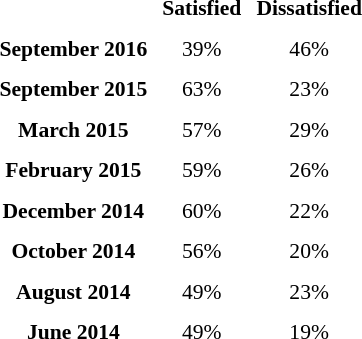<table class="toccolours" cellpadding="5" cellspacing="0" style="float:left; text-align:center; margin-right:.5em; margin-top:.4em; font-size:90%;">
<tr>
</tr>
<tr>
<th></th>
<th>Satisfied</th>
<th>Dissatisfied</th>
</tr>
<tr>
<th>September 2016</th>
<td style=>39%</td>
<td style=>46%</td>
</tr>
<tr>
<th>September 2015</th>
<td style=>63%</td>
<td style=>23%</td>
</tr>
<tr>
<th>March 2015</th>
<td style=>57%</td>
<td style=>29%</td>
</tr>
<tr>
<th>February 2015</th>
<td style=>59%</td>
<td style=>26%</td>
</tr>
<tr>
<th>December 2014</th>
<td style=>60%</td>
<td style=>22%</td>
</tr>
<tr>
<th>October 2014</th>
<td style=>56%</td>
<td style=>20%</td>
</tr>
<tr>
<th>August 2014</th>
<td style=>49%</td>
<td style=>23%</td>
</tr>
<tr>
<th>June 2014</th>
<td style=>49%</td>
<td style=>19%</td>
</tr>
<tr>
</tr>
</table>
